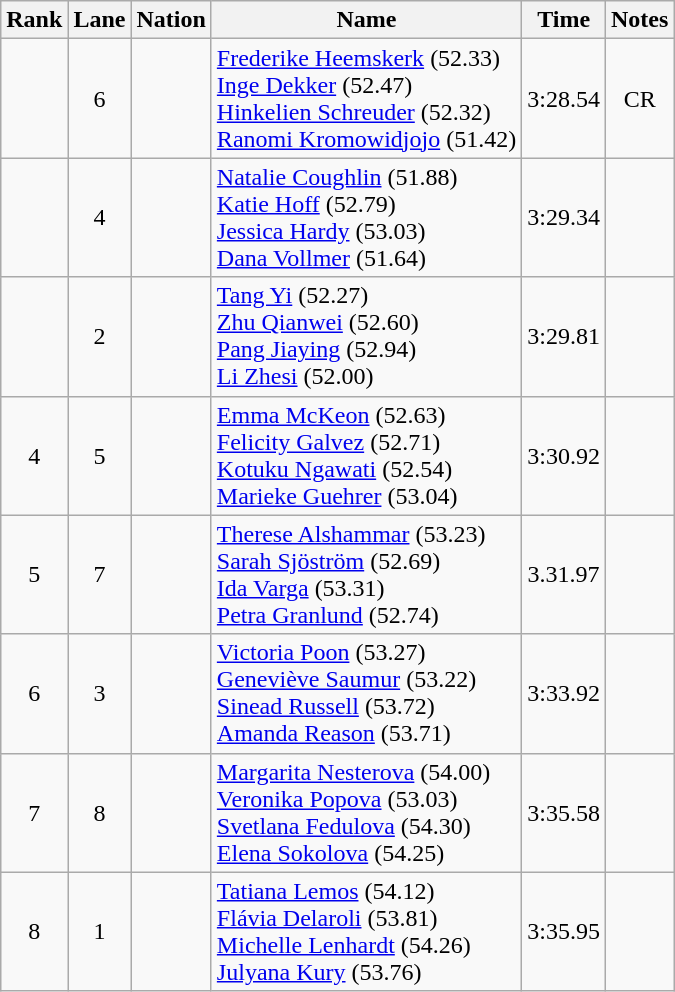<table class="wikitable sortable" style="text-align:center">
<tr>
<th>Rank</th>
<th>Lane</th>
<th>Nation</th>
<th>Name</th>
<th>Time</th>
<th>Notes</th>
</tr>
<tr>
<td></td>
<td>6</td>
<td align=left></td>
<td align=left><a href='#'>Frederike Heemskerk</a> (52.33)<br><a href='#'>Inge Dekker</a> (52.47)<br><a href='#'>Hinkelien Schreuder</a> (52.32)<br><a href='#'>Ranomi Kromowidjojo</a> (51.42)</td>
<td>3:28.54</td>
<td>CR</td>
</tr>
<tr>
<td></td>
<td>4</td>
<td align=left></td>
<td align=left><a href='#'>Natalie Coughlin</a> (51.88)<br><a href='#'>Katie Hoff</a> (52.79)<br><a href='#'>Jessica Hardy</a> (53.03)<br><a href='#'>Dana Vollmer</a> (51.64)</td>
<td>3:29.34</td>
<td></td>
</tr>
<tr>
<td></td>
<td>2</td>
<td align=left></td>
<td align=left><a href='#'>Tang Yi</a> (52.27)<br><a href='#'>Zhu Qianwei</a> (52.60)<br><a href='#'>Pang Jiaying</a> (52.94)<br><a href='#'>Li Zhesi</a> (52.00)</td>
<td>3:29.81</td>
<td></td>
</tr>
<tr>
<td>4</td>
<td>5</td>
<td align=left></td>
<td align=left><a href='#'>Emma McKeon</a> (52.63)<br><a href='#'>Felicity Galvez</a> (52.71)<br><a href='#'>Kotuku Ngawati</a> (52.54)<br><a href='#'>Marieke Guehrer</a> (53.04)</td>
<td>3:30.92</td>
<td></td>
</tr>
<tr>
<td>5</td>
<td>7</td>
<td align=left></td>
<td align=left><a href='#'>Therese Alshammar</a> (53.23)<br><a href='#'>Sarah Sjöström</a> (52.69)<br><a href='#'>Ida Varga</a> (53.31)<br><a href='#'>Petra Granlund</a> (52.74)</td>
<td>3.31.97</td>
<td></td>
</tr>
<tr>
<td>6</td>
<td>3</td>
<td align=left></td>
<td align=left><a href='#'>Victoria Poon</a> (53.27)<br><a href='#'>Geneviève Saumur</a> (53.22)<br><a href='#'>Sinead Russell</a> (53.72)<br><a href='#'>Amanda Reason</a> (53.71)</td>
<td>3:33.92</td>
<td></td>
</tr>
<tr>
<td>7</td>
<td>8</td>
<td align=left></td>
<td align=left><a href='#'>Margarita Nesterova</a> (54.00)<br><a href='#'>Veronika Popova</a> (53.03)<br><a href='#'>Svetlana Fedulova</a> (54.30)<br><a href='#'>Elena Sokolova</a> (54.25)</td>
<td>3:35.58</td>
<td></td>
</tr>
<tr>
<td>8</td>
<td>1</td>
<td align=left></td>
<td align=left><a href='#'>Tatiana Lemos</a> (54.12)<br><a href='#'>Flávia Delaroli</a> (53.81)<br><a href='#'>Michelle Lenhardt</a> (54.26)<br><a href='#'>Julyana Kury</a> (53.76)</td>
<td>3:35.95</td>
<td></td>
</tr>
</table>
